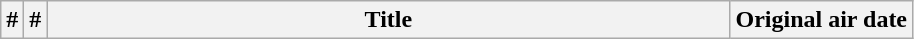<table class="wikitable plainrowheaders">
<tr>
<th>#</th>
<th>#</th>
<th style="width:28em;">Title</th>
<th>Original air date<br>











</th>
</tr>
</table>
